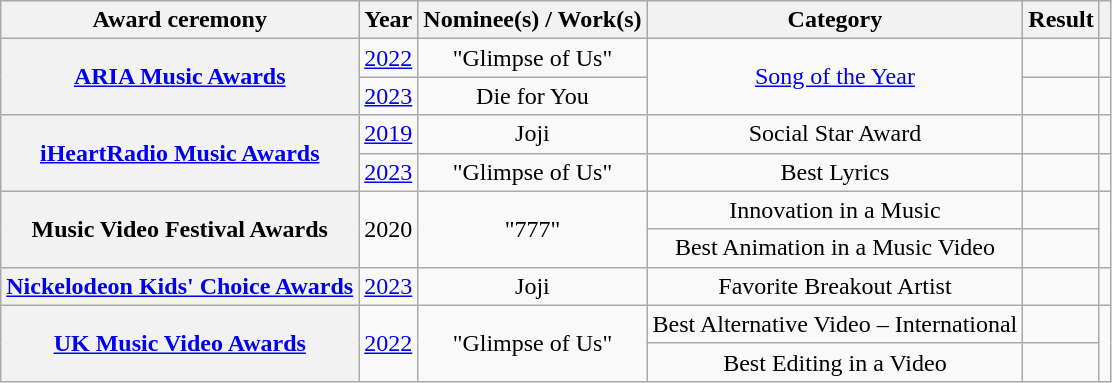<table class="wikitable sortable plainrowheaders" style="text-align:center;">
<tr>
<th scope="col">Award ceremony</th>
<th scope="col">Year</th>
<th scope="col">Nominee(s) / Work(s)</th>
<th scope="col">Category</th>
<th scope="col">Result</th>
<th scope="col" class="unsortable"></th>
</tr>
<tr>
<th scope="row" rowspan="2"><a href='#'>ARIA Music Awards</a></th>
<td><a href='#'>2022</a></td>
<td>"Glimpse of Us"</td>
<td rowspan="2"><a href='#'>Song of the Year</a></td>
<td></td>
<td></td>
</tr>
<tr>
<td><a href='#'>2023</a></td>
<td>Die for You</td>
<td></td>
<td></td>
</tr>
<tr>
<th scope="row" rowspan="2"><a href='#'>iHeartRadio Music Awards</a></th>
<td><a href='#'>2019</a></td>
<td>Joji</td>
<td>Social Star Award</td>
<td></td>
<td></td>
</tr>
<tr>
<td><a href='#'>2023</a></td>
<td>"Glimpse of Us"</td>
<td>Best Lyrics</td>
<td></td>
<td></td>
</tr>
<tr k>
<th scope="row" rowspan="2">Music Video Festival Awards</th>
<td rowspan="2">2020</td>
<td rowspan="2">"777"</td>
<td>Innovation in a Music</td>
<td></td>
<td rowspan="2"></td>
</tr>
<tr>
<td>Best Animation in a Music Video</td>
<td></td>
</tr>
<tr>
<th scope="row"><a href='#'>Nickelodeon Kids' Choice Awards</a></th>
<td><a href='#'>2023</a></td>
<td>Joji</td>
<td>Favorite Breakout Artist</td>
<td></td>
<td></td>
</tr>
<tr>
<th scope="row" rowspan="2"><a href='#'>UK Music Video Awards</a></th>
<td rowspan="2"><a href='#'>2022</a></td>
<td rowspan="3">"Glimpse of Us"</td>
<td>Best Alternative Video – International</td>
<td></td>
<td rowspan="2"></td>
</tr>
<tr>
<td>Best Editing in a Video</td>
<td></td>
</tr>
</table>
